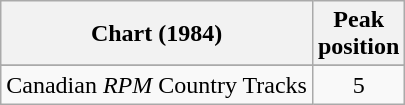<table class="wikitable sortable">
<tr>
<th align="left">Chart (1984)</th>
<th align="center">Peak<br>position</th>
</tr>
<tr>
</tr>
<tr>
<td align="left">Canadian <em>RPM</em> Country Tracks</td>
<td align="center">5</td>
</tr>
</table>
